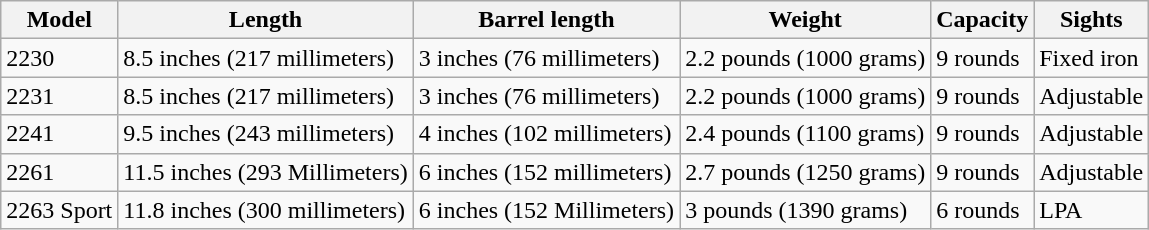<table class="wikitable">
<tr>
<th>Model</th>
<th>Length</th>
<th>Barrel length</th>
<th>Weight</th>
<th>Capacity</th>
<th>Sights</th>
</tr>
<tr>
<td>2230</td>
<td>8.5 inches (217 millimeters)</td>
<td>3 inches (76 millimeters)</td>
<td>2.2 pounds (1000 grams)</td>
<td>9 rounds</td>
<td>Fixed iron</td>
</tr>
<tr>
<td>2231</td>
<td>8.5 inches (217 millimeters)</td>
<td>3 inches (76 millimeters)</td>
<td>2.2 pounds (1000 grams)</td>
<td>9 rounds</td>
<td>Adjustable</td>
</tr>
<tr>
<td>2241</td>
<td>9.5 inches (243 millimeters)</td>
<td>4 inches (102 millimeters)</td>
<td>2.4 pounds (1100 grams)</td>
<td>9 rounds</td>
<td>Adjustable</td>
</tr>
<tr>
<td>2261</td>
<td>11.5 inches (293 Millimeters)</td>
<td>6 inches (152 millimeters)</td>
<td>2.7 pounds (1250 grams)</td>
<td>9 rounds</td>
<td>Adjustable</td>
</tr>
<tr>
<td>2263 Sport</td>
<td>11.8 inches (300 millimeters)</td>
<td>6 inches (152 Millimeters)</td>
<td>3 pounds (1390 grams)</td>
<td>6 rounds</td>
<td>LPA</td>
</tr>
</table>
